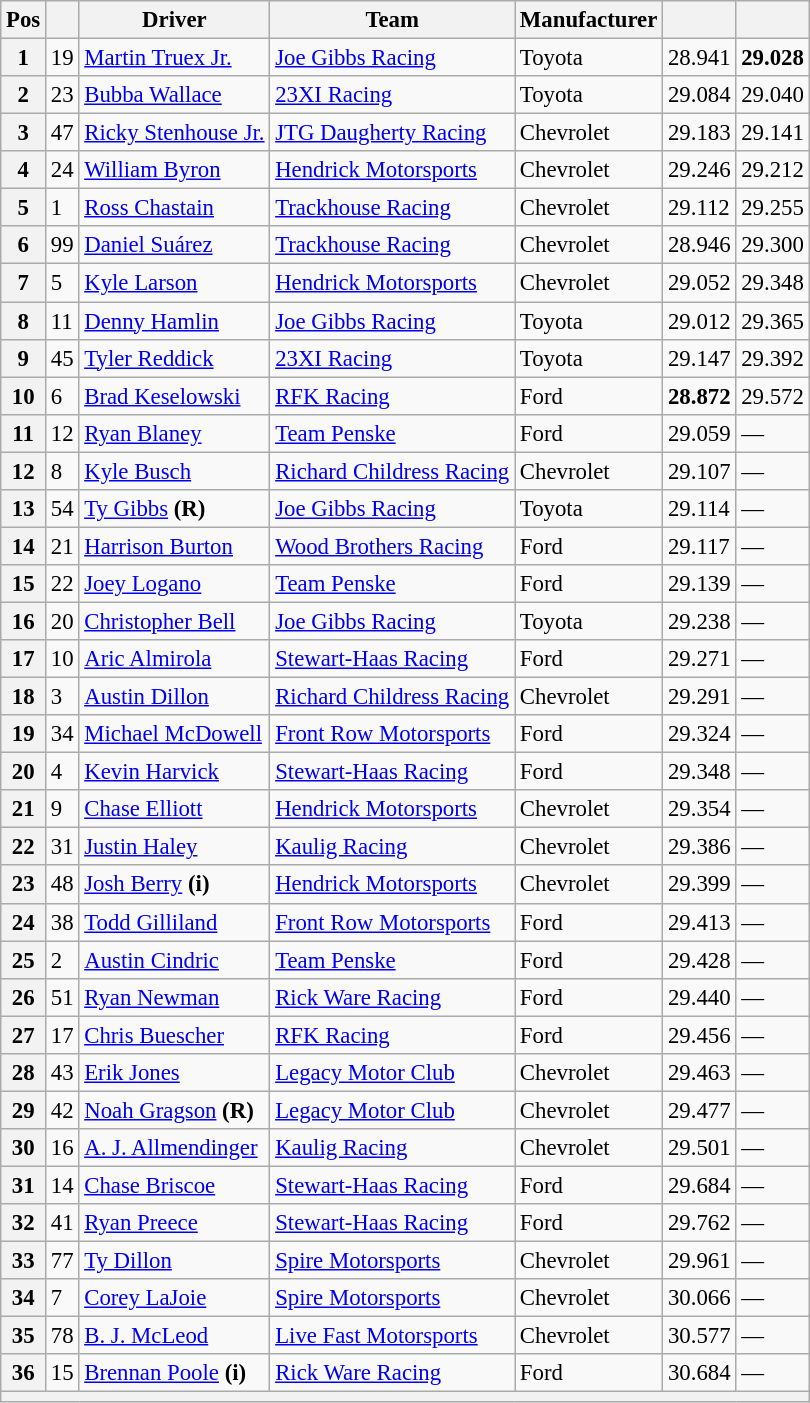<table class="wikitable" style="font-size:95%">
<tr>
<th>Pos</th>
<th></th>
<th>Driver</th>
<th>Team</th>
<th>Manufacturer</th>
<th></th>
<th></th>
</tr>
<tr>
<th>1</th>
<td>19</td>
<td><a href='#'>Martin Truex Jr.</a></td>
<td><a href='#'>Joe Gibbs Racing</a></td>
<td>Toyota</td>
<td>28.941</td>
<td><strong>29.028</strong></td>
</tr>
<tr>
<th>2</th>
<td>23</td>
<td><a href='#'>Bubba Wallace</a></td>
<td><a href='#'>23XI Racing</a></td>
<td>Toyota</td>
<td>29.084</td>
<td>29.040</td>
</tr>
<tr>
<th>3</th>
<td>47</td>
<td><a href='#'>Ricky Stenhouse Jr.</a></td>
<td><a href='#'>JTG Daugherty Racing</a></td>
<td>Chevrolet</td>
<td>29.183</td>
<td>29.141</td>
</tr>
<tr>
<th>4</th>
<td>24</td>
<td><a href='#'>William Byron</a></td>
<td><a href='#'>Hendrick Motorsports</a></td>
<td>Chevrolet</td>
<td>29.246</td>
<td>29.212</td>
</tr>
<tr>
<th>5</th>
<td>1</td>
<td><a href='#'>Ross Chastain</a></td>
<td><a href='#'>Trackhouse Racing</a></td>
<td>Chevrolet</td>
<td>29.112</td>
<td>29.255</td>
</tr>
<tr>
<th>6</th>
<td>99</td>
<td><a href='#'>Daniel Suárez</a></td>
<td><a href='#'>Trackhouse Racing</a></td>
<td>Chevrolet</td>
<td>28.946</td>
<td>29.300</td>
</tr>
<tr>
<th>7</th>
<td>5</td>
<td><a href='#'>Kyle Larson</a></td>
<td><a href='#'>Hendrick Motorsports</a></td>
<td>Chevrolet</td>
<td>29.052</td>
<td>29.348</td>
</tr>
<tr>
<th>8</th>
<td>11</td>
<td><a href='#'>Denny Hamlin</a></td>
<td><a href='#'>Joe Gibbs Racing</a></td>
<td>Toyota</td>
<td>29.012</td>
<td>29.365</td>
</tr>
<tr>
<th>9</th>
<td>45</td>
<td><a href='#'>Tyler Reddick</a></td>
<td><a href='#'>23XI Racing</a></td>
<td>Toyota</td>
<td>29.147</td>
<td>29.392</td>
</tr>
<tr>
<th>10</th>
<td>6</td>
<td><a href='#'>Brad Keselowski</a></td>
<td><a href='#'>RFK Racing</a></td>
<td>Ford</td>
<td><strong>28.872</strong></td>
<td>29.572</td>
</tr>
<tr>
<th>11</th>
<td>12</td>
<td><a href='#'>Ryan Blaney</a></td>
<td><a href='#'>Team Penske</a></td>
<td>Ford</td>
<td>29.059</td>
<td>—</td>
</tr>
<tr>
<th>12</th>
<td>8</td>
<td><a href='#'>Kyle Busch</a></td>
<td><a href='#'>Richard Childress Racing</a></td>
<td>Chevrolet</td>
<td>29.107</td>
<td>—</td>
</tr>
<tr>
<th>13</th>
<td>54</td>
<td><a href='#'>Ty Gibbs</a> <strong>(R)</strong></td>
<td><a href='#'>Joe Gibbs Racing</a></td>
<td>Toyota</td>
<td>29.114</td>
<td>—</td>
</tr>
<tr>
<th>14</th>
<td>21</td>
<td><a href='#'>Harrison Burton</a></td>
<td><a href='#'>Wood Brothers Racing</a></td>
<td>Ford</td>
<td>29.117</td>
<td>—</td>
</tr>
<tr>
<th>15</th>
<td>22</td>
<td><a href='#'>Joey Logano</a></td>
<td><a href='#'>Team Penske</a></td>
<td>Ford</td>
<td>29.139</td>
<td>—</td>
</tr>
<tr>
<th>16</th>
<td>20</td>
<td><a href='#'>Christopher Bell</a></td>
<td><a href='#'>Joe Gibbs Racing</a></td>
<td>Toyota</td>
<td>29.238</td>
<td>—</td>
</tr>
<tr>
<th>17</th>
<td>10</td>
<td><a href='#'>Aric Almirola</a></td>
<td><a href='#'>Stewart-Haas Racing</a></td>
<td>Ford</td>
<td>29.271</td>
<td>—</td>
</tr>
<tr>
<th>18</th>
<td>3</td>
<td><a href='#'>Austin Dillon</a></td>
<td><a href='#'>Richard Childress Racing</a></td>
<td>Chevrolet</td>
<td>29.291</td>
<td>—</td>
</tr>
<tr>
<th>19</th>
<td>34</td>
<td><a href='#'>Michael McDowell</a></td>
<td><a href='#'>Front Row Motorsports</a></td>
<td>Ford</td>
<td>29.324</td>
<td>—</td>
</tr>
<tr>
<th>20</th>
<td>4</td>
<td><a href='#'>Kevin Harvick</a></td>
<td><a href='#'>Stewart-Haas Racing</a></td>
<td>Ford</td>
<td>29.348</td>
<td>—</td>
</tr>
<tr>
<th>21</th>
<td>9</td>
<td><a href='#'>Chase Elliott</a></td>
<td><a href='#'>Hendrick Motorsports</a></td>
<td>Chevrolet</td>
<td>29.354</td>
<td>—</td>
</tr>
<tr>
<th>22</th>
<td>31</td>
<td><a href='#'>Justin Haley</a></td>
<td><a href='#'>Kaulig Racing</a></td>
<td>Chevrolet</td>
<td>29.386</td>
<td>—</td>
</tr>
<tr>
<th>23</th>
<td>48</td>
<td><a href='#'>Josh Berry</a> <strong>(i)</strong></td>
<td><a href='#'>Hendrick Motorsports</a></td>
<td>Chevrolet</td>
<td>29.399</td>
<td>—</td>
</tr>
<tr>
<th>24</th>
<td>38</td>
<td><a href='#'>Todd Gilliland</a></td>
<td><a href='#'>Front Row Motorsports</a></td>
<td>Ford</td>
<td>29.413</td>
<td>—</td>
</tr>
<tr>
<th>25</th>
<td>2</td>
<td><a href='#'>Austin Cindric</a></td>
<td><a href='#'>Team Penske</a></td>
<td>Ford</td>
<td>29.428</td>
<td>—</td>
</tr>
<tr>
<th>26</th>
<td>51</td>
<td><a href='#'>Ryan Newman</a></td>
<td><a href='#'>Rick Ware Racing</a></td>
<td>Ford</td>
<td>29.440</td>
<td>—</td>
</tr>
<tr>
<th>27</th>
<td>17</td>
<td><a href='#'>Chris Buescher</a></td>
<td><a href='#'>RFK Racing</a></td>
<td>Ford</td>
<td>29.456</td>
<td>—</td>
</tr>
<tr>
<th>28</th>
<td>43</td>
<td><a href='#'>Erik Jones</a></td>
<td><a href='#'>Legacy Motor Club</a></td>
<td>Chevrolet</td>
<td>29.463</td>
<td>—</td>
</tr>
<tr>
<th>29</th>
<td>42</td>
<td><a href='#'>Noah Gragson</a> <strong>(R)</strong></td>
<td><a href='#'>Legacy Motor Club</a></td>
<td>Chevrolet</td>
<td>29.477</td>
<td>—</td>
</tr>
<tr>
<th>30</th>
<td>16</td>
<td><a href='#'>A. J. Allmendinger</a></td>
<td><a href='#'>Kaulig Racing</a></td>
<td>Chevrolet</td>
<td>29.501</td>
<td>—</td>
</tr>
<tr>
<th>31</th>
<td>14</td>
<td><a href='#'>Chase Briscoe</a></td>
<td><a href='#'>Stewart-Haas Racing</a></td>
<td>Ford</td>
<td>29.684</td>
<td>—</td>
</tr>
<tr>
<th>32</th>
<td>41</td>
<td><a href='#'>Ryan Preece</a></td>
<td><a href='#'>Stewart-Haas Racing</a></td>
<td>Ford</td>
<td>29.762</td>
<td>—</td>
</tr>
<tr>
<th>33</th>
<td>77</td>
<td><a href='#'>Ty Dillon</a></td>
<td><a href='#'>Spire Motorsports</a></td>
<td>Chevrolet</td>
<td>29.961</td>
<td>—</td>
</tr>
<tr>
<th>34</th>
<td>7</td>
<td><a href='#'>Corey LaJoie</a></td>
<td><a href='#'>Spire Motorsports</a></td>
<td>Chevrolet</td>
<td>30.066</td>
<td>—</td>
</tr>
<tr>
<th>35</th>
<td>78</td>
<td><a href='#'>B. J. McLeod</a></td>
<td><a href='#'>Live Fast Motorsports</a></td>
<td>Chevrolet</td>
<td>30.577</td>
<td>—</td>
</tr>
<tr>
<th>36</th>
<td>15</td>
<td><a href='#'>Brennan Poole</a> <strong>(i)</strong></td>
<td><a href='#'>Rick Ware Racing</a></td>
<td>Ford</td>
<td>30.684</td>
<td>—</td>
</tr>
<tr>
<th colspan="7"></th>
</tr>
</table>
